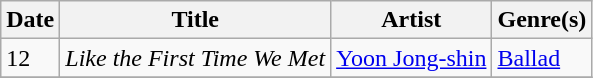<table class="wikitable" style="text-align: left;">
<tr>
<th>Date</th>
<th>Title</th>
<th>Artist</th>
<th>Genre(s)</th>
</tr>
<tr>
<td>12</td>
<td><em>Like the First Time We Met</em></td>
<td><a href='#'>Yoon Jong-shin</a></td>
<td><a href='#'>Ballad</a></td>
</tr>
<tr>
</tr>
</table>
